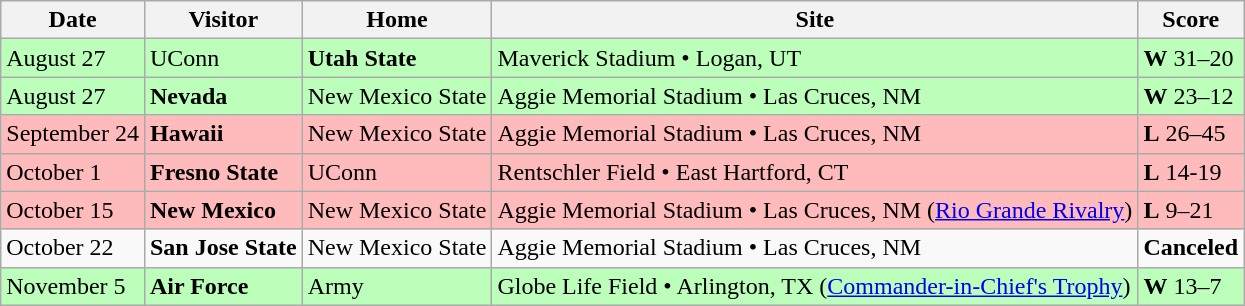<table class="wikitable">
<tr>
<th>Date</th>
<th>Visitor</th>
<th>Home</th>
<th>Site</th>
<th>Score</th>
</tr>
<tr style="background:#bfb;">
<td>August 27</td>
<td>UConn</td>
<td><strong>Utah State</strong></td>
<td>Maverick Stadium • Logan, UT</td>
<td><strong>W</strong> 31–20</td>
</tr>
<tr style="background:#bfb;">
<td>August 27</td>
<td><strong>Nevada</strong></td>
<td>New Mexico State</td>
<td>Aggie Memorial Stadium • Las Cruces, NM</td>
<td><strong>W</strong> 23–12</td>
</tr>
<tr style="background:#fbb;">
<td>September 24</td>
<td><strong>Hawaii</strong></td>
<td>New Mexico State</td>
<td>Aggie Memorial Stadium • Las Cruces, NM</td>
<td><strong>L</strong> 26–45</td>
</tr>
<tr style="background:#fbb;">
<td>October 1</td>
<td><strong>Fresno State</strong></td>
<td>UConn</td>
<td>Rentschler Field • East Hartford, CT</td>
<td><strong>L</strong> 14-19</td>
</tr>
<tr style="background:#fbb;">
<td>October 15</td>
<td><strong>New Mexico</strong></td>
<td>New Mexico State</td>
<td>Aggie Memorial Stadium • Las Cruces, NM (<a href='#'>Rio Grande Rivalry</a>)</td>
<td><strong>L</strong> 9–21</td>
</tr>
<tr>
<td>October 22</td>
<td><strong>San Jose State</strong></td>
<td>New Mexico State</td>
<td>Aggie Memorial Stadium • Las Cruces, NM</td>
<td><strong>Canceled</strong></td>
</tr>
<tr style="background:#bfb;">
<td>November 5</td>
<td><strong>Air Force</strong></td>
<td>Army</td>
<td>Globe Life Field • Arlington, TX (<a href='#'>Commander-in-Chief's Trophy</a>)</td>
<td><strong>W</strong> 13–7</td>
</tr>
</table>
